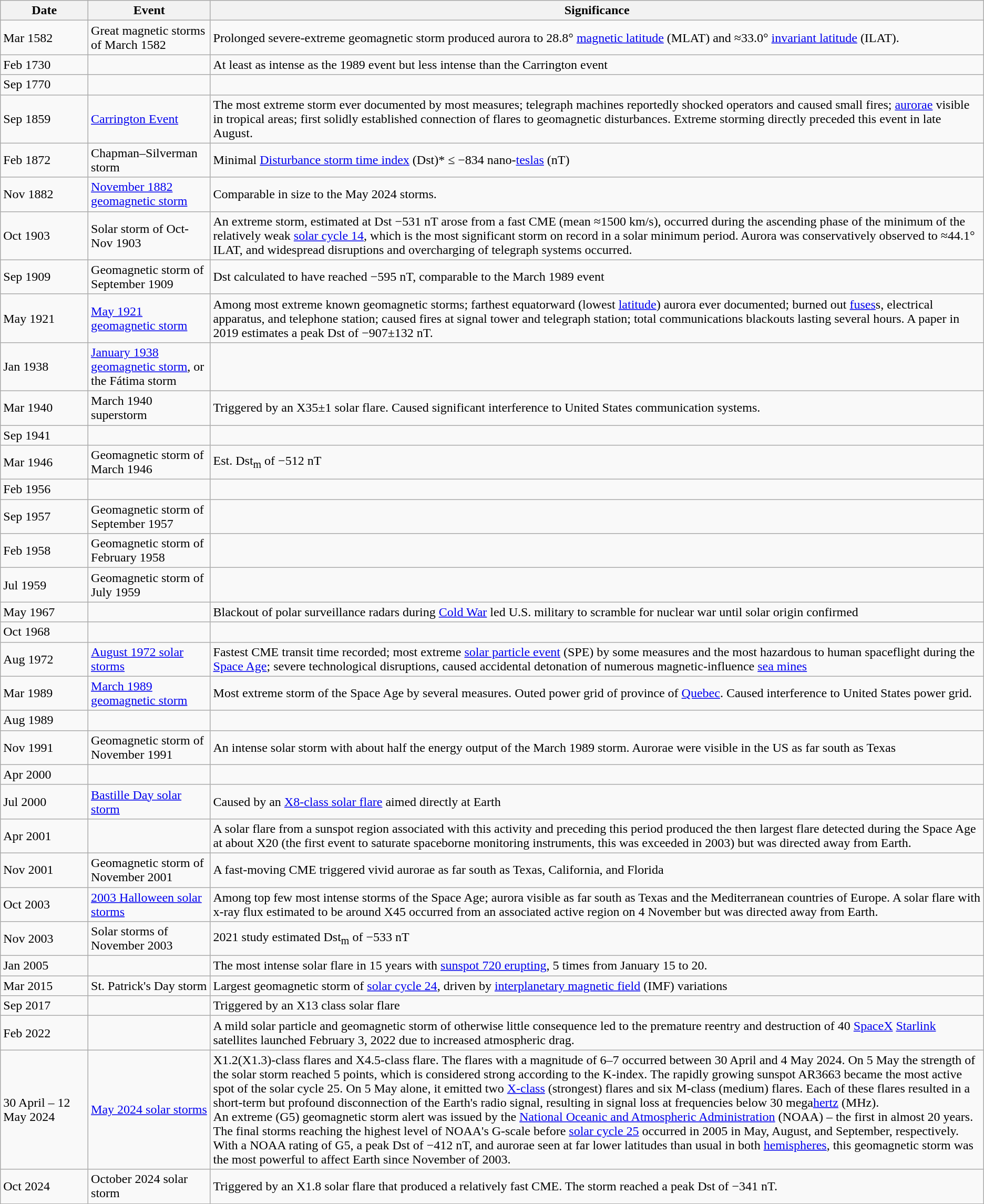<table class="wikitable">
<tr>
<th style='min-width: 5.5em;'>Date</th>
<th>Event</th>
<th>Significance</th>
</tr>
<tr>
<td>Mar 1582</td>
<td>Great magnetic storms of March 1582</td>
<td>Prolonged severe-extreme geomagnetic storm produced aurora to 28.8° <a href='#'>magnetic latitude</a> (MLAT) and ≈33.0° <a href='#'>invariant latitude</a> (ILAT).</td>
</tr>
<tr>
<td>Feb 1730</td>
<td></td>
<td>At least as intense as the 1989 event but less intense than the Carrington event</td>
</tr>
<tr>
<td>Sep 1770</td>
<td></td>
<td></td>
</tr>
<tr>
<td>Sep 1859</td>
<td><a href='#'>Carrington Event</a></td>
<td>The most extreme storm ever documented by most measures; telegraph machines reportedly shocked operators and caused small fires; <a href='#'>aurorae</a> visible in tropical areas; first solidly established connection of flares to geomagnetic disturbances. Extreme storming directly preceded this event in late August.</td>
</tr>
<tr>
<td>Feb 1872</td>
<td>Chapman–Silverman storm</td>
<td>Minimal <a href='#'>Disturbance storm time index</a> (Dst)* ≤ −834 nano-<a href='#'>teslas</a> (nT)</td>
</tr>
<tr>
<td>Nov 1882</td>
<td><a href='#'>November 1882 geomagnetic storm</a></td>
<td>Comparable in size to the May 2024 storms.</td>
</tr>
<tr>
<td>Oct 1903</td>
<td>Solar storm of Oct-Nov 1903</td>
<td>An extreme storm, estimated at Dst −531 nT arose from a fast CME (mean ≈1500 km/s), occurred during the ascending phase of the minimum of the relatively weak <a href='#'>solar cycle 14</a>, which is the most significant storm on record in a solar minimum period. Aurora was conservatively observed to ≈44.1° ILAT, and widespread disruptions and overcharging of telegraph systems occurred.</td>
</tr>
<tr>
<td>Sep 1909</td>
<td>Geomagnetic storm of September 1909</td>
<td>Dst calculated to have reached −595 nT, comparable to the March 1989 event</td>
</tr>
<tr>
<td>May 1921</td>
<td><a href='#'>May 1921 geomagnetic storm</a></td>
<td>Among most extreme known geomagnetic storms; farthest equatorward (lowest <a href='#'>latitude</a>) aurora ever documented; burned out <a href='#'>fuses</a>s, electrical apparatus, and telephone station; caused fires at signal tower and telegraph station; total communications blackouts lasting several hours. A paper in 2019 estimates a peak Dst of −907±132 nT.</td>
</tr>
<tr>
<td>Jan 1938</td>
<td><a href='#'>January 1938 geomagnetic storm</a>, or the Fátima storm</td>
<td></td>
</tr>
<tr>
<td>Mar 1940</td>
<td>March 1940 superstorm</td>
<td>Triggered by an X35±1 solar flare. Caused significant interference to United States communication systems.</td>
</tr>
<tr>
<td>Sep 1941</td>
<td></td>
<td></td>
</tr>
<tr>
<td>Mar 1946</td>
<td>Geomagnetic storm of March 1946</td>
<td>Est. Dst<sub>m</sub> of −512 nT</td>
</tr>
<tr>
<td>Feb 1956</td>
<td></td>
<td></td>
</tr>
<tr>
<td>Sep 1957</td>
<td>Geomagnetic storm of September 1957</td>
<td></td>
</tr>
<tr>
<td>Feb 1958</td>
<td>Geomagnetic storm of February 1958</td>
<td></td>
</tr>
<tr>
<td>Jul 1959</td>
<td>Geomagnetic storm of July 1959</td>
<td></td>
</tr>
<tr>
<td>May 1967</td>
<td></td>
<td>Blackout of polar surveillance radars during <a href='#'>Cold War</a> led U.S. military to scramble for nuclear war until solar origin confirmed</td>
</tr>
<tr>
<td>Oct 1968</td>
<td></td>
<td></td>
</tr>
<tr>
<td>Aug 1972</td>
<td><a href='#'>August 1972 solar storms</a></td>
<td>Fastest CME transit time recorded; most extreme <a href='#'>solar particle event</a> (SPE) by some measures and the most hazardous to human spaceflight during the <a href='#'>Space Age</a>; severe technological disruptions, caused accidental detonation of numerous magnetic-influence <a href='#'>sea mines</a></td>
</tr>
<tr>
<td>Mar 1989</td>
<td><a href='#'>March 1989 geomagnetic storm</a></td>
<td>Most extreme storm of the Space Age by several measures. Outed power grid of province of <a href='#'>Quebec</a>. Caused interference to United States power grid.</td>
</tr>
<tr>
<td>Aug 1989</td>
<td></td>
<td></td>
</tr>
<tr>
<td>Nov 1991</td>
<td>Geomagnetic storm of November 1991</td>
<td>An intense solar storm with about half the energy output of the March 1989 storm. Aurorae were visible in the US as far south as Texas</td>
</tr>
<tr>
<td>Apr 2000</td>
<td></td>
<td></td>
</tr>
<tr>
<td>Jul 2000</td>
<td><a href='#'>Bastille Day solar storm</a></td>
<td>Caused by an <a href='#'>X8-class solar flare</a> aimed directly at Earth</td>
</tr>
<tr>
<td>Apr 2001</td>
<td></td>
<td>A solar flare from a sunspot region associated with this activity and preceding this period produced the then largest flare detected during the Space Age at about X20 (the first event to saturate spaceborne monitoring instruments, this was exceeded in 2003) but was directed away from Earth.</td>
</tr>
<tr>
<td>Nov 2001</td>
<td>Geomagnetic storm of November 2001</td>
<td>A fast-moving CME triggered vivid aurorae as far south as Texas, California, and Florida</td>
</tr>
<tr>
<td>Oct 2003</td>
<td><a href='#'>2003 Halloween solar storms</a></td>
<td>Among top few most intense storms of the Space Age; aurora visible as far south as Texas and the Mediterranean countries of Europe. A solar flare with x-ray flux estimated to be around X45 occurred from an associated active region on 4 November but was directed away from Earth.</td>
</tr>
<tr>
<td>Nov 2003</td>
<td>Solar storms of November 2003</td>
<td>2021 study estimated Dst<sub>m</sub> of −533 nT</td>
</tr>
<tr>
<td>Jan 2005</td>
<td></td>
<td>The most intense solar flare in 15 years with <a href='#'>sunspot 720 erupting</a>, 5 times from January 15 to 20.</td>
</tr>
<tr>
<td>Mar 2015</td>
<td>St. Patrick's Day storm</td>
<td>Largest geomagnetic storm of <a href='#'>solar cycle 24</a>, driven by <a href='#'>interplanetary magnetic field</a> (IMF) variations</td>
</tr>
<tr>
<td>Sep 2017</td>
<td></td>
<td>Triggered by an X13 class solar flare</td>
</tr>
<tr>
<td>Feb 2022</td>
<td></td>
<td>A mild solar particle and geomagnetic storm of otherwise little consequence led to the premature reentry and destruction of 40 <a href='#'>SpaceX</a> <a href='#'>Starlink</a> satellites launched February 3, 2022 due to increased atmospheric drag.</td>
</tr>
<tr>
<td>30 April – 12 May 2024</td>
<td><a href='#'>May 2024 solar storms</a></td>
<td>X1.2(X1.3)-class flares and X4.5-class flare. The flares with a magnitude of 6–7 occurred between 30 April and 4 May 2024. On 5 May the strength of the solar storm reached 5 points, which is considered strong according to the K-index. The rapidly growing sunspot AR3663 became the most active spot of the solar cycle 25. On 5 May alone, it emitted two <a href='#'>X-class</a> (strongest) flares and six M-class (medium) flares. Each of these flares resulted in a short-term but profound disconnection of the Earth's radio signal, resulting in signal loss at frequencies below 30 mega<a href='#'>hertz</a> (MHz).<br>An extreme (G5) geomagnetic storm alert was issued by the <a href='#'>National Oceanic and Atmospheric Administration</a> (NOAA) – the first in almost 20 years. The final storms reaching the highest level of NOAA's G-scale before <a href='#'>solar cycle 25</a> occurred in 2005 in May, August, and September, respectively.<br>With a NOAA rating of G5, a peak Dst of −412 nT, and aurorae seen at far lower latitudes than usual in both <a href='#'>hemispheres</a>, this geomagnetic storm was the most powerful to affect Earth since November of 2003.</td>
</tr>
<tr>
<td>Oct 2024</td>
<td>October 2024 solar storm</td>
<td>Triggered by an X1.8 solar flare that produced a relatively fast CME. The storm reached a peak Dst of −341 nT.</td>
</tr>
</table>
